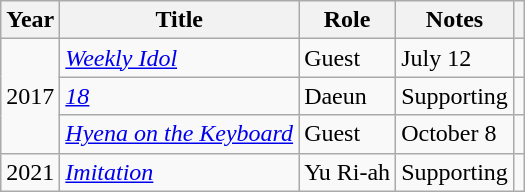<table class="wikitable sortable plainrowheaders">
<tr>
<th scope="col">Year</th>
<th scope="col">Title</th>
<th scope="col">Role</th>
<th scope="col">Notes</th>
<th scope="col" class="unsortable"></th>
</tr>
<tr>
<td rowspan="3">2017</td>
<td><em><a href='#'>Weekly Idol</a></em></td>
<td>Guest</td>
<td>July 12</td>
<td></td>
</tr>
<tr>
<td><em><a href='#'>18</a></em></td>
<td>Daeun</td>
<td>Supporting</td>
<td></td>
</tr>
<tr>
<td><em><a href='#'>Hyena on the Keyboard</a></em></td>
<td>Guest</td>
<td>October 8</td>
<td></td>
</tr>
<tr>
<td>2021</td>
<td><em><a href='#'>Imitation</a></em></td>
<td>Yu Ri-ah</td>
<td>Supporting</td>
<td></td>
</tr>
</table>
